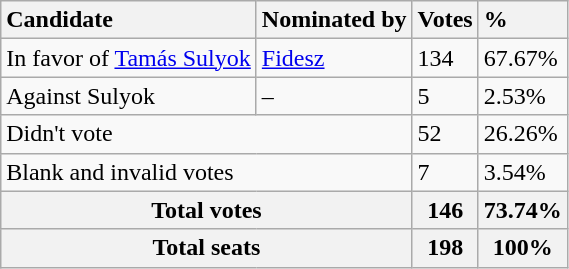<table class="wikitable">
<tr>
<th style="text-align:left">Candidate</th>
<th style="text-align:left">Nominated by</th>
<th style="text-align:left">Votes</th>
<th style="text-align:left">%</th>
</tr>
<tr>
<td>In favor of <a href='#'>Tamás Sulyok</a></td>
<td><a href='#'>Fidesz</a></td>
<td>134</td>
<td>67.67%</td>
</tr>
<tr>
<td>Against Sulyok</td>
<td>–</td>
<td>5</td>
<td>2.53%</td>
</tr>
<tr>
<td colspan=2>Didn't vote</td>
<td>52</td>
<td>26.26%</td>
</tr>
<tr>
<td colspan=2>Blank and invalid votes</td>
<td>7</td>
<td>3.54%</td>
</tr>
<tr>
<th colspan=2>Total votes</th>
<th>146</th>
<th>73.74%</th>
</tr>
<tr>
<th colspan=2>Total seats</th>
<th>198</th>
<th>100%</th>
</tr>
</table>
